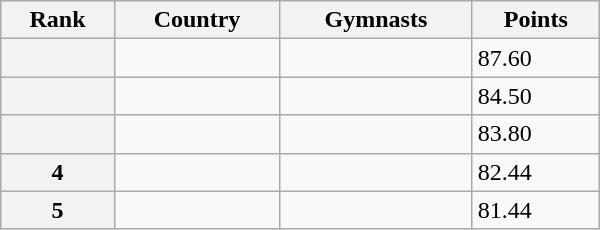<table class="wikitable" width=400>
<tr bgcolor="#efefef">
<th>Rank</th>
<th>Country</th>
<th>Gymnasts</th>
<th>Points</th>
</tr>
<tr>
<th></th>
<td></td>
<td></td>
<td>87.60</td>
</tr>
<tr>
<th></th>
<td></td>
<td></td>
<td>84.50</td>
</tr>
<tr>
<th></th>
<td></td>
<td></td>
<td>83.80</td>
</tr>
<tr>
<th>4</th>
<td></td>
<td></td>
<td>82.44</td>
</tr>
<tr>
<th>5</th>
<td></td>
<td></td>
<td>81.44</td>
</tr>
</table>
